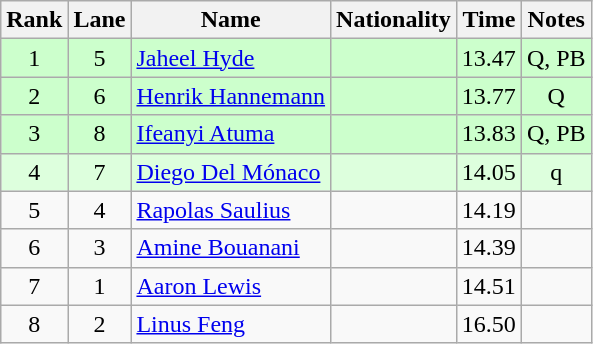<table class="wikitable sortable" style="text-align:center">
<tr>
<th>Rank</th>
<th>Lane</th>
<th>Name</th>
<th>Nationality</th>
<th>Time</th>
<th>Notes</th>
</tr>
<tr bgcolor=ccffcc>
<td>1</td>
<td>5</td>
<td align=left><a href='#'>Jaheel Hyde</a></td>
<td align=left></td>
<td>13.47</td>
<td>Q, PB</td>
</tr>
<tr bgcolor=ccffcc>
<td>2</td>
<td>6</td>
<td align=left><a href='#'>Henrik Hannemann</a></td>
<td align=left></td>
<td>13.77</td>
<td>Q</td>
</tr>
<tr bgcolor=ccffcc>
<td>3</td>
<td>8</td>
<td align=left><a href='#'>Ifeanyi Atuma</a></td>
<td align=left></td>
<td>13.83</td>
<td>Q, PB</td>
</tr>
<tr bgcolor=ddffdd>
<td>4</td>
<td>7</td>
<td align=left><a href='#'>Diego Del Mónaco</a></td>
<td align=left></td>
<td>14.05</td>
<td>q</td>
</tr>
<tr>
<td>5</td>
<td>4</td>
<td align=left><a href='#'>Rapolas Saulius</a></td>
<td align=left></td>
<td>14.19</td>
<td></td>
</tr>
<tr>
<td>6</td>
<td>3</td>
<td align=left><a href='#'>Amine Bouanani</a></td>
<td align=left></td>
<td>14.39</td>
<td></td>
</tr>
<tr>
<td>7</td>
<td>1</td>
<td align=left><a href='#'>Aaron Lewis</a></td>
<td align=left></td>
<td>14.51</td>
<td></td>
</tr>
<tr>
<td>8</td>
<td>2</td>
<td align=left><a href='#'>Linus Feng</a></td>
<td align=left></td>
<td>16.50</td>
<td></td>
</tr>
</table>
